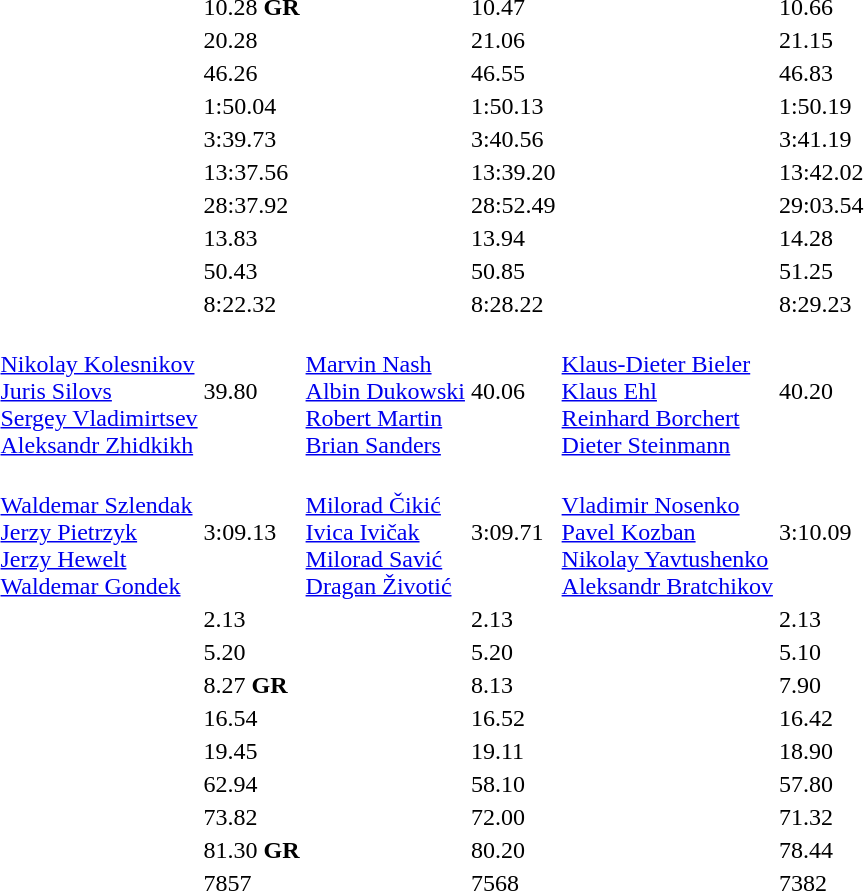<table>
<tr>
<td></td>
<td></td>
<td>10.28 <strong>GR</strong></td>
<td></td>
<td>10.47</td>
<td></td>
<td>10.66</td>
</tr>
<tr>
<td></td>
<td></td>
<td>20.28</td>
<td></td>
<td>21.06</td>
<td></td>
<td>21.15</td>
</tr>
<tr>
<td></td>
<td></td>
<td>46.26</td>
<td></td>
<td>46.55</td>
<td></td>
<td>46.83</td>
</tr>
<tr>
<td></td>
<td></td>
<td>1:50.04</td>
<td></td>
<td>1:50.13</td>
<td></td>
<td>1:50.19</td>
</tr>
<tr>
<td></td>
<td></td>
<td>3:39.73</td>
<td></td>
<td>3:40.56</td>
<td></td>
<td>3:41.19</td>
</tr>
<tr>
<td></td>
<td></td>
<td>13:37.56</td>
<td></td>
<td>13:39.20</td>
<td></td>
<td>13:42.02</td>
</tr>
<tr>
<td></td>
<td></td>
<td>28:37.92</td>
<td></td>
<td>28:52.49</td>
<td></td>
<td>29:03.54</td>
</tr>
<tr>
<td></td>
<td></td>
<td>13.83</td>
<td></td>
<td>13.94</td>
<td></td>
<td>14.28</td>
</tr>
<tr>
<td></td>
<td></td>
<td>50.43</td>
<td></td>
<td>50.85</td>
<td></td>
<td>51.25</td>
</tr>
<tr>
<td></td>
<td></td>
<td>8:22.32</td>
<td></td>
<td>8:28.22</td>
<td></td>
<td>8:29.23</td>
</tr>
<tr>
<td></td>
<td><br><a href='#'>Nikolay Kolesnikov</a><br><a href='#'>Juris Silovs</a><br><a href='#'>Sergey Vladimirtsev</a><br><a href='#'>Aleksandr Zhidkikh</a></td>
<td>39.80</td>
<td><br><a href='#'>Marvin Nash</a><br><a href='#'>Albin Dukowski</a><br><a href='#'>Robert Martin</a><br><a href='#'>Brian Sanders</a></td>
<td>40.06</td>
<td><br><a href='#'>Klaus-Dieter Bieler</a><br><a href='#'>Klaus Ehl</a><br><a href='#'>Reinhard Borchert</a><br><a href='#'>Dieter Steinmann</a></td>
<td>40.20</td>
</tr>
<tr>
<td></td>
<td><br><a href='#'>Waldemar Szlendak</a><br><a href='#'>Jerzy Pietrzyk</a><br><a href='#'>Jerzy Hewelt</a><br><a href='#'>Waldemar Gondek</a></td>
<td>3:09.13</td>
<td><br><a href='#'>Milorad Čikić</a><br><a href='#'>Ivica Ivičak</a><br><a href='#'>Milorad Savić</a><br><a href='#'>Dragan Životić</a></td>
<td>3:09.71</td>
<td><br><a href='#'>Vladimir Nosenko</a><br><a href='#'>Pavel Kozban</a><br><a href='#'>Nikolay Yavtushenko</a><br><a href='#'>Aleksandr Bratchikov</a></td>
<td>3:10.09</td>
</tr>
<tr>
<td></td>
<td></td>
<td>2.13</td>
<td></td>
<td>2.13</td>
<td></td>
<td>2.13</td>
</tr>
<tr>
<td></td>
<td></td>
<td>5.20</td>
<td></td>
<td>5.20</td>
<td></td>
<td>5.10</td>
</tr>
<tr>
<td></td>
<td></td>
<td>8.27 <strong>GR</strong></td>
<td></td>
<td>8.13</td>
<td></td>
<td>7.90</td>
</tr>
<tr>
<td></td>
<td></td>
<td>16.54</td>
<td></td>
<td>16.52</td>
<td></td>
<td>16.42</td>
</tr>
<tr>
<td></td>
<td></td>
<td>19.45</td>
<td></td>
<td>19.11</td>
<td></td>
<td>18.90</td>
</tr>
<tr>
<td></td>
<td></td>
<td>62.94</td>
<td></td>
<td>58.10</td>
<td></td>
<td>57.80</td>
</tr>
<tr>
<td></td>
<td></td>
<td>73.82</td>
<td></td>
<td>72.00</td>
<td></td>
<td>71.32</td>
</tr>
<tr>
<td></td>
<td></td>
<td>81.30 <strong>GR</strong></td>
<td></td>
<td>80.20</td>
<td></td>
<td>78.44</td>
</tr>
<tr>
<td></td>
<td></td>
<td>7857</td>
<td></td>
<td>7568</td>
<td></td>
<td>7382</td>
</tr>
</table>
